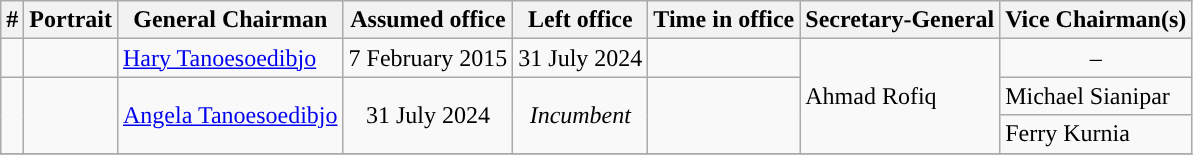<table class="wikitable">
<tr>
<th>#</th>
<th>Portrait</th>
<th>General Chairman</th>
<th>Assumed office</th>
<th>Left office</th>
<th>Time in office</th>
<th>Secretary-General</th>
<th>Vice Chairman(s)</th>
</tr>
<tr>
<td style="text-align:center;background:"></td>
<td></td>
<td><a href='#'>Hary Tanoesoedibjo</a></td>
<td style="text-align:center;">7 February 2015</td>
<td style="text-align:center;">31 July 2024</td>
<td style="text-align:center;"></td>
<td rowspan="3">Ahmad Rofiq</td>
<td style="text-align:center;">–</td>
</tr>
<tr>
<td rowspan="2" style="text-align:center;background:"></td>
<td rowspan="2"></td>
<td rowspan="2"><a href='#'>Angela Tanoesoedibjo</a></td>
<td rowspan="2" style="text-align:center;">31 July 2024</td>
<td rowspan="2" style="text-align:center;"><em>Incumbent</em></td>
<td rowspan="2" style="text-align:center;"></td>
<td>Michael Sianipar</td>
</tr>
<tr>
<td>Ferry Kurnia</td>
</tr>
<tr>
</tr>
</table>
